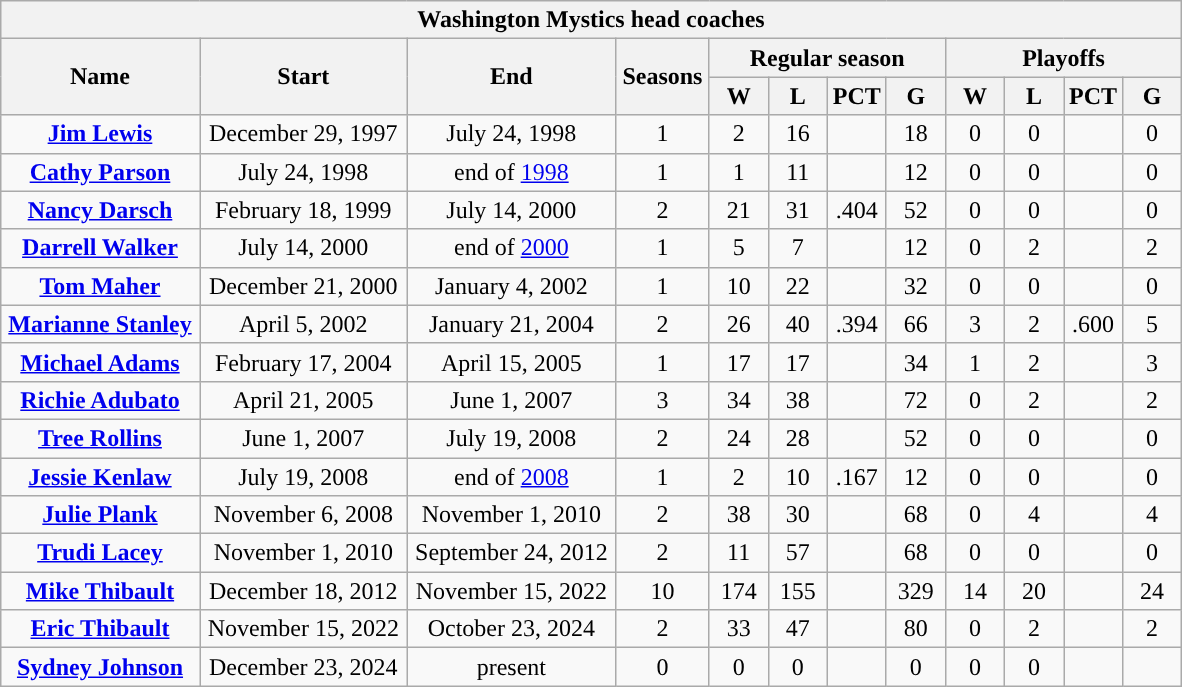<table class="wikitable"  style="clear:both; margin:1.5em auto; text-align:center;">
<tr>
<th colspan="12">Washington Mystics head coaches</th>
</tr>
<tr>
<th rowspan="2">Name</th>
<th rowspan="2">Start</th>
<th rowspan="2">End</th>
<th rowspan="2">Seasons</th>
<th colspan="4">Regular season</th>
<th colspan="4">Playoffs</th>
</tr>
<tr>
<th>W</th>
<th>L</th>
<th>PCT</th>
<th>G</th>
<th>W</th>
<th>L</th>
<th>PCT</th>
<th>G</th>
</tr>
<tr>
<td><strong><a href='#'>Jim Lewis</a></strong></td>
<td>December 29, 1997</td>
<td>July 24, 1998</td>
<td>1</td>
<td style="width:5%;">2</td>
<td style="width:5%;">16</td>
<td style="width:5%;"></td>
<td style="width:5%;">18</td>
<td style="width:5%;">0</td>
<td style="width:5%;">0</td>
<td style="width:5%;"></td>
<td style="width:5%;">0</td>
</tr>
<tr>
<td><strong><a href='#'>Cathy Parson</a></strong></td>
<td>July 24, 1998</td>
<td>end of <a href='#'>1998</a></td>
<td>1</td>
<td style="width:5%;">1</td>
<td style="width:5%;">11</td>
<td style="width:5%;"></td>
<td style="width:5%;">12</td>
<td style="width:5%;">0</td>
<td style="width:5%;">0</td>
<td style="width:5%;"></td>
<td style="width:5%;">0</td>
</tr>
<tr>
<td><strong><a href='#'>Nancy Darsch</a></strong></td>
<td>February 18, 1999</td>
<td>July 14, 2000</td>
<td>2</td>
<td style="width:5%;">21</td>
<td style="width:5%;">31</td>
<td style="width:5%;">.404</td>
<td style="width:5%;">52</td>
<td style="width:5%;">0</td>
<td style="width:5%;">0</td>
<td style="width:5%;"></td>
<td style="width:5%;">0</td>
</tr>
<tr>
<td><strong><a href='#'>Darrell Walker</a></strong></td>
<td>July 14, 2000</td>
<td>end of <a href='#'>2000</a></td>
<td>1</td>
<td style="width:5%;">5</td>
<td style="width:5%;">7</td>
<td style="width:5%;"></td>
<td style="width:5%;">12</td>
<td style="width:5%;">0</td>
<td style="width:5%;">2</td>
<td style="width:5%;"></td>
<td style="width:5%;">2</td>
</tr>
<tr>
<td><strong><a href='#'>Tom Maher</a></strong></td>
<td>December 21, 2000</td>
<td>January 4, 2002</td>
<td>1</td>
<td style="width:5%;">10</td>
<td style="width:5%;">22</td>
<td style="width:5%;"></td>
<td style="width:5%;">32</td>
<td style="width:5%;">0</td>
<td style="width:5%;">0</td>
<td style="width:5%;"></td>
<td style="width:5%;">0</td>
</tr>
<tr>
<td><strong><a href='#'>Marianne Stanley</a></strong></td>
<td>April 5, 2002</td>
<td>January 21, 2004</td>
<td>2</td>
<td style="width:5%;">26</td>
<td style="width:5%;">40</td>
<td style="width:5%;">.394</td>
<td style="width:5%;">66</td>
<td style="width:5%;">3</td>
<td style="width:5%;">2</td>
<td style="width:5%;">.600</td>
<td style="width:5%;">5</td>
</tr>
<tr>
<td><strong><a href='#'>Michael Adams</a></strong></td>
<td>February 17, 2004</td>
<td>April 15, 2005</td>
<td>1</td>
<td style="width:5%;">17</td>
<td style="width:5%;">17</td>
<td style="width:5%;"></td>
<td style="width:5%;">34</td>
<td style="width:5%;">1</td>
<td style="width:5%;">2</td>
<td style="width:5%;"></td>
<td style="width:5%;">3</td>
</tr>
<tr>
<td><strong><a href='#'>Richie Adubato</a></strong></td>
<td>April 21, 2005</td>
<td>June 1, 2007</td>
<td>3</td>
<td style="width:5%;">34</td>
<td style="width:5%;">38</td>
<td style="width:5%;"></td>
<td style="width:5%;">72</td>
<td style="width:5%;">0</td>
<td style="width:5%;">2</td>
<td style="width:5%;"></td>
<td style="width:5%;">2</td>
</tr>
<tr>
<td><strong><a href='#'>Tree Rollins</a></strong></td>
<td>June 1, 2007</td>
<td>July 19, 2008</td>
<td>2</td>
<td style="width:5%;">24</td>
<td style="width:5%;">28</td>
<td style="width:5%;"></td>
<td style="width:5%;">52</td>
<td style="width:5%;">0</td>
<td style="width:5%;">0</td>
<td style="width:5%;"></td>
<td style="width:5%;">0</td>
</tr>
<tr>
<td><strong><a href='#'>Jessie Kenlaw</a></strong></td>
<td>July 19, 2008</td>
<td>end of <a href='#'>2008</a></td>
<td>1</td>
<td style="width:5%;">2</td>
<td style="width:5%;">10</td>
<td style="width:5%;">.167</td>
<td style="width:5%;">12</td>
<td style="width:5%;">0</td>
<td style="width:5%;">0</td>
<td style="width:5%;"></td>
<td style="width:5%;">0</td>
</tr>
<tr>
<td><strong><a href='#'>Julie Plank</a></strong></td>
<td>November 6, 2008</td>
<td>November 1, 2010</td>
<td>2</td>
<td style="width:5%;">38</td>
<td style="width:5%;">30</td>
<td style="width:5%;"></td>
<td style="width:5%;">68</td>
<td style="width:5%;">0</td>
<td style="width:5%;">4</td>
<td style="width:5%;"></td>
<td style="width:5%;">4</td>
</tr>
<tr>
<td><strong><a href='#'>Trudi Lacey</a></strong></td>
<td>November 1, 2010</td>
<td>September 24, 2012</td>
<td>2</td>
<td style="width:5%;">11</td>
<td style="width:5%;">57</td>
<td style="width:5%;"></td>
<td style="width:5%;">68</td>
<td style="width:5%;">0</td>
<td style="width:5%;">0</td>
<td style="width:5%;"></td>
<td style="width:5%;">0</td>
</tr>
<tr>
<td><strong><a href='#'>Mike Thibault</a></strong></td>
<td>December 18, 2012</td>
<td>November 15, 2022</td>
<td>10</td>
<td style="width:5%;">174</td>
<td style="width:5%;">155</td>
<td style="width:5%;"></td>
<td style="width:5%;">329</td>
<td style="width:5%;">14</td>
<td style="width:5%;">20</td>
<td style="width:5%;"></td>
<td style="width:5%;">24</td>
</tr>
<tr>
<td><strong><a href='#'>Eric Thibault</a></strong></td>
<td>November  15, 2022</td>
<td>October 23, 2024</td>
<td>2</td>
<td style="width:5%;">33</td>
<td style="width:5%;">47</td>
<td style="width:5%;"></td>
<td style="width:5%;">80</td>
<td style="width:5%;">0</td>
<td style="width:5%;">2</td>
<td style="width:5%;"></td>
<td style="width:5%;">2</td>
</tr>
<tr>
<td><strong><a href='#'>Sydney Johnson</a></strong></td>
<td>December 23, 2024</td>
<td>present</td>
<td>0</td>
<td>0</td>
<td>0</td>
<td></td>
<td>0</td>
<td>0</td>
<td>0</td>
<td></td>
<td></td>
</tr>
</table>
